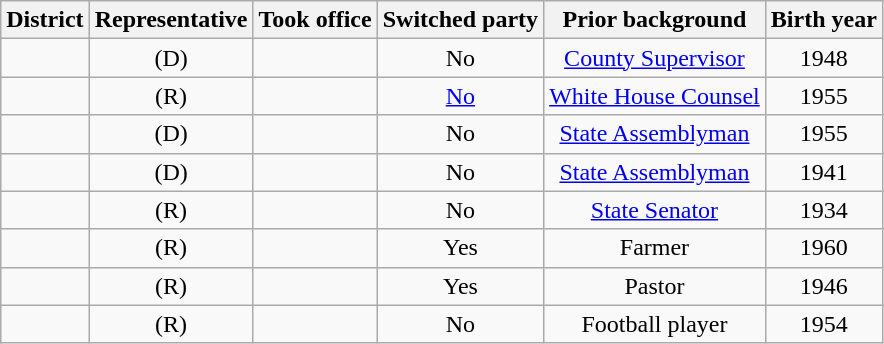<table class="sortable wikitable" style="text-align:center">
<tr>
<th>District</th>
<th>Representative</th>
<th>Took office</th>
<th>Switched party</th>
<th>Prior background</th>
<th>Birth year</th>
</tr>
<tr>
<td></td>
<td> (D)</td>
<td></td>
<td>No</td>
<td><a href='#'>County Supervisor</a></td>
<td>1948</td>
</tr>
<tr>
<td></td>
<td> (R)</td>
<td></td>
<td><a href='#'>No</a></td>
<td><a href='#'>White House Counsel</a></td>
<td>1955</td>
</tr>
<tr>
<td></td>
<td> (D)</td>
<td></td>
<td>No</td>
<td><a href='#'>State Assemblyman</a></td>
<td>1955</td>
</tr>
<tr>
<td></td>
<td> (D)</td>
<td></td>
<td>No</td>
<td><a href='#'>State Assemblyman</a></td>
<td>1941</td>
</tr>
<tr>
<td></td>
<td> (R)</td>
<td></td>
<td>No</td>
<td><a href='#'>State Senator</a></td>
<td>1934</td>
</tr>
<tr>
<td></td>
<td> (R)</td>
<td></td>
<td>Yes</td>
<td>Farmer</td>
<td>1960</td>
</tr>
<tr>
<td></td>
<td> (R)</td>
<td></td>
<td>Yes</td>
<td>Pastor</td>
<td>1946</td>
</tr>
<tr>
<td></td>
<td> (R)</td>
<td></td>
<td>No</td>
<td>Football player</td>
<td>1954</td>
</tr>
</table>
